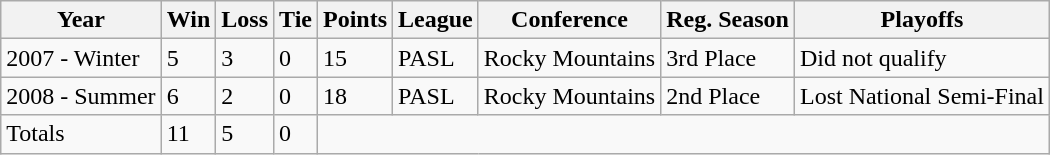<table class="wikitable">
<tr>
<th>Year</th>
<th>Win</th>
<th>Loss</th>
<th>Tie</th>
<th>Points</th>
<th>League</th>
<th>Conference</th>
<th>Reg. Season</th>
<th>Playoffs</th>
</tr>
<tr>
<td>2007 - Winter</td>
<td>5</td>
<td>3</td>
<td>0</td>
<td>15</td>
<td>PASL</td>
<td>Rocky Mountains</td>
<td>3rd Place</td>
<td>Did not qualify</td>
</tr>
<tr>
<td>2008 - Summer</td>
<td>6</td>
<td>2</td>
<td>0</td>
<td>18</td>
<td>PASL</td>
<td>Rocky Mountains</td>
<td>2nd Place</td>
<td>Lost National Semi-Final</td>
</tr>
<tr>
<td>Totals</td>
<td>11</td>
<td>5</td>
<td>0</td>
</tr>
</table>
